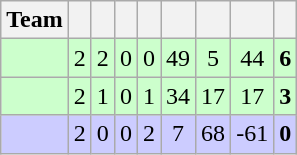<table class="wikitable" style="text-align: center;">
<tr>
<th>Team</th>
<th></th>
<th></th>
<th></th>
<th></th>
<th></th>
<th></th>
<th></th>
<th><strong></strong></th>
</tr>
<tr bgcolor="ccffcc">
<td align="left"></td>
<td>2</td>
<td>2</td>
<td>0</td>
<td>0</td>
<td>49</td>
<td>5</td>
<td>44</td>
<td><strong>6</strong></td>
</tr>
<tr bgcolor="ccffcc">
<td align="left"></td>
<td>2</td>
<td>1</td>
<td>0</td>
<td>1</td>
<td>34</td>
<td>17</td>
<td>17</td>
<td><strong>3</strong></td>
</tr>
<tr bgcolor="ccccff">
<td align="left"></td>
<td>2</td>
<td>0</td>
<td>0</td>
<td>2</td>
<td>7</td>
<td>68</td>
<td>-61</td>
<td><strong>0</strong></td>
</tr>
</table>
